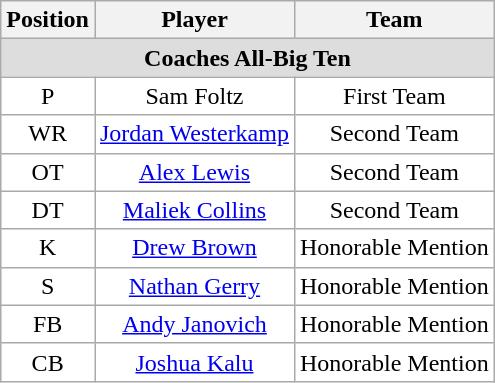<table class="wikitable sortable">
<tr>
<th>Position</th>
<th>Player</th>
<th>Team</th>
</tr>
<tr>
<td colspan="3" style="text-align:center; background:#ddd;"><strong>Coaches All-Big Ten</strong></td>
</tr>
<tr style="text-align:center;">
<td style="background:white">P</td>
<td style="background:white">Sam Foltz</td>
<td style="background:white">First Team</td>
</tr>
<tr style="text-align:center;">
<td style="background:white">WR</td>
<td style="background:white"><a href='#'>Jordan Westerkamp</a></td>
<td style="background:white">Second Team</td>
</tr>
<tr style="text-align:center;">
<td style="background:white">OT</td>
<td style="background:white"><a href='#'>Alex Lewis</a></td>
<td style="background:white">Second Team</td>
</tr>
<tr style="text-align:center;">
<td style="background:white">DT</td>
<td style="background:white"><a href='#'>Maliek Collins</a></td>
<td style="background:white">Second Team</td>
</tr>
<tr style="text-align:center;">
<td style="background:white">K</td>
<td style="background:white"><a href='#'>Drew Brown</a></td>
<td style="background:white">Honorable Mention</td>
</tr>
<tr style="text-align:center;">
<td style="background:white">S</td>
<td style="background:white"><a href='#'>Nathan Gerry</a></td>
<td style="background:white">Honorable Mention</td>
</tr>
<tr style="text-align:center;">
<td style="background:white">FB</td>
<td style="background:white"><a href='#'>Andy Janovich</a></td>
<td style="background:white">Honorable Mention</td>
</tr>
<tr style="text-align:center;">
<td style="background:white">CB</td>
<td style="background:white"><a href='#'>Joshua Kalu</a></td>
<td style="background:white">Honorable Mention</td>
</tr>
</table>
